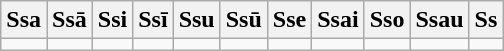<table class=wikitable>
<tr>
<th>Ssa</th>
<th>Ssā</th>
<th>Ssi</th>
<th>Ssī</th>
<th>Ssu</th>
<th>Ssū</th>
<th>Sse</th>
<th>Ssai</th>
<th>Sso</th>
<th>Ssau</th>
<th>Ss</th>
</tr>
<tr>
<td></td>
<td></td>
<td></td>
<td></td>
<td></td>
<td></td>
<td></td>
<td></td>
<td></td>
<td></td>
<td></td>
</tr>
</table>
